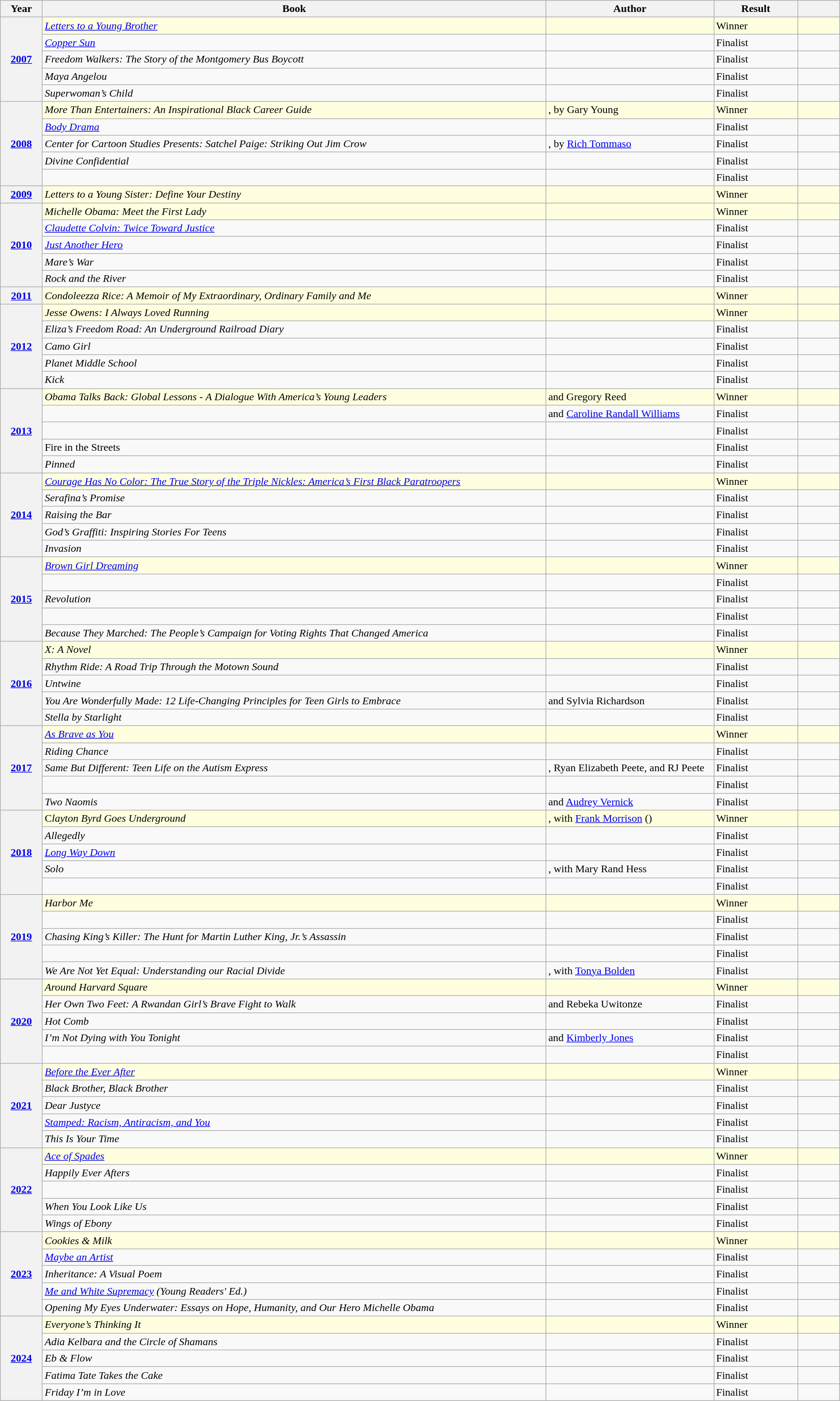<table class="wikitable sortable mw-collapsible" style="width:100%">
<tr>
<th scope="col" style="width:5%">Year</th>
<th scope="col" style="width:60%">Book</th>
<th scope="col" style="width:20%">Author</th>
<th scope="col" style="width:10%">Result</th>
<th scope="col" style="width:5%"></th>
</tr>
<tr style="background:lightyellow">
<th rowspan="5" scope="col"><a href='#'>2007</a></th>
<td><em><a href='#'>Letters to a Young Brother</a></em></td>
<td></td>
<td>Winner</td>
<td></td>
</tr>
<tr>
<td><em><a href='#'>Copper Sun</a></em></td>
<td></td>
<td>Finalist</td>
<td></td>
</tr>
<tr>
<td><em>Freedom Walkers: The Story of the Montgomery Bus Boycott</em></td>
<td></td>
<td>Finalist</td>
<td></td>
</tr>
<tr>
<td><em>Maya Angelou</em></td>
<td></td>
<td>Finalist</td>
<td></td>
</tr>
<tr>
<td><em>Superwoman’s Child</em></td>
<td></td>
<td>Finalist</td>
<td></td>
</tr>
<tr style="background:lightyellow">
<th rowspan="5" scope="col"><a href='#'>2008</a></th>
<td><em>More Than Entertainers: An Inspirational Black Career Guide</em></td>
<td>,  by Gary Young</td>
<td>Winner</td>
<td></td>
</tr>
<tr>
<td><em><a href='#'>Body Drama</a></em></td>
<td></td>
<td>Finalist</td>
<td></td>
</tr>
<tr>
<td><em>Center for Cartoon Studies Presents: Satchel Paige: Striking Out Jim Crow</em></td>
<td>,  by <a href='#'>Rich Tommaso</a></td>
<td>Finalist</td>
<td></td>
</tr>
<tr>
<td><em>Divine Confidential</em></td>
<td></td>
<td>Finalist</td>
<td></td>
</tr>
<tr>
<td></td>
<td></td>
<td>Finalist</td>
<td></td>
</tr>
<tr style="background:lightyellow">
<th><a href='#'>2009</a></th>
<td><em>Letters to a Young Sister: Define Your Destiny</em></td>
<td></td>
<td>Winner</td>
<td></td>
</tr>
<tr style="background:lightyellow">
<th rowspan="5" scope="col"><a href='#'>2010</a></th>
<td><em>Michelle Obama: Meet the First Lady</em></td>
<td></td>
<td>Winner</td>
<td></td>
</tr>
<tr>
<td><em><a href='#'>Claudette Colvin: Twice Toward Justice</a></em></td>
<td></td>
<td>Finalist</td>
<td></td>
</tr>
<tr>
<td><em><a href='#'>Just Another Hero</a></em></td>
<td></td>
<td>Finalist</td>
<td></td>
</tr>
<tr>
<td><em>Mare’s War</em></td>
<td></td>
<td>Finalist</td>
<td></td>
</tr>
<tr>
<td><em>Rock and the River</em></td>
<td></td>
<td>Finalist</td>
<td></td>
</tr>
<tr style="background:lightyellow">
<th scope="col"><a href='#'>2011</a></th>
<td><em>Condoleezza Rice: A Memoir of My Extraordinary, Ordinary Family and Me</em></td>
<td></td>
<td>Winner</td>
<td></td>
</tr>
<tr style="background:lightyellow">
<th rowspan="5" scope="col"><a href='#'>2012</a></th>
<td><em>Jesse Owens: I Always Loved Running</em></td>
<td></td>
<td>Winner</td>
<td></td>
</tr>
<tr>
<td><em>Eliza’s Freedom Road: An Underground Railroad Diary</em></td>
<td></td>
<td>Finalist</td>
<td></td>
</tr>
<tr>
<td><em>Camo Girl</em></td>
<td></td>
<td>Finalist</td>
<td></td>
</tr>
<tr>
<td><em>Planet Middle School</em></td>
<td></td>
<td>Finalist</td>
<td></td>
</tr>
<tr>
<td><em>Kick</em></td>
<td></td>
<td>Finalist</td>
<td></td>
</tr>
<tr style="background:lightyellow">
<th rowspan="5" scope="col"><a href='#'>2013</a></th>
<td><em>Obama Talks Back: Global Lessons - A Dialogue With America’s Young Leaders</em></td>
<td> and Gregory Reed</td>
<td>Winner</td>
<td></td>
</tr>
<tr>
<td></td>
<td> and <a href='#'>Caroline Randall Williams</a></td>
<td>Finalist</td>
<td></td>
</tr>
<tr>
<td></td>
<td></td>
<td>Finalist</td>
<td></td>
</tr>
<tr>
<td>Fire in the Streets</td>
<td></td>
<td>Finalist</td>
<td></td>
</tr>
<tr>
<td><em>Pinned</em></td>
<td></td>
<td>Finalist</td>
<td></td>
</tr>
<tr style="background:lightyellow">
<th rowspan="5" scope="col"><a href='#'>2014</a></th>
<td><em><a href='#'>Courage Has No Color: The True Story of the Triple Nickles: America’s First Black Paratroopers</a></em></td>
<td></td>
<td>Winner</td>
<td></td>
</tr>
<tr>
<td><em>Serafina’s Promise</em></td>
<td></td>
<td>Finalist</td>
<td></td>
</tr>
<tr>
<td><em>Raising the Bar</em></td>
<td></td>
<td>Finalist</td>
<td></td>
</tr>
<tr>
<td><em>God’s Graffiti: Inspiring Stories For Teens</em></td>
<td></td>
<td>Finalist</td>
<td></td>
</tr>
<tr>
<td><em>Invasion</em></td>
<td></td>
<td>Finalist</td>
<td></td>
</tr>
<tr style="background:lightyellow">
<th rowspan="5" scope="col"><a href='#'>2015</a></th>
<td><em><a href='#'>Brown Girl Dreaming</a></em></td>
<td></td>
<td>Winner</td>
<td></td>
</tr>
<tr>
<td><em></em></td>
<td></td>
<td>Finalist</td>
<td></td>
</tr>
<tr>
<td><em>Revolution</em></td>
<td></td>
<td>Finalist</td>
<td></td>
</tr>
<tr>
<td><em></em></td>
<td></td>
<td>Finalist</td>
<td></td>
</tr>
<tr>
<td><em>Because They Marched: The People’s Campaign for Voting Rights That Changed America</em></td>
<td></td>
<td>Finalist</td>
<td></td>
</tr>
<tr style="background:lightyellow">
<th rowspan="5" scope="col"><a href='#'>2016</a></th>
<td><em>X: A Novel</em></td>
<td></td>
<td>Winner</td>
<td></td>
</tr>
<tr>
<td><em>Rhythm Ride: A Road Trip Through the Motown Sound</em></td>
<td></td>
<td>Finalist</td>
<td></td>
</tr>
<tr>
<td><em>Untwine</em></td>
<td></td>
<td>Finalist</td>
<td></td>
</tr>
<tr>
<td><em>You Are Wonderfully Made: 12 Life-Changing Principles for Teen Girls to Embrace</em></td>
<td> and Sylvia Richardson</td>
<td>Finalist</td>
<td></td>
</tr>
<tr>
<td><em>Stella by Starlight</em></td>
<td></td>
<td>Finalist</td>
<td></td>
</tr>
<tr style="background:lightyellow">
<th rowspan="5" scope="col"><a href='#'>2017</a></th>
<td><em><a href='#'>As Brave as You</a></em></td>
<td></td>
<td>Winner</td>
<td></td>
</tr>
<tr>
<td><em>Riding Chance</em></td>
<td></td>
<td>Finalist</td>
<td></td>
</tr>
<tr>
<td><em>Same But Different: Teen Life on the Autism Express</em></td>
<td>, Ryan Elizabeth Peete, and RJ Peete</td>
<td>Finalist</td>
<td></td>
</tr>
<tr>
<td></td>
<td></td>
<td>Finalist</td>
<td></td>
</tr>
<tr>
<td><em>Two Naomis</em></td>
<td> and <a href='#'>Audrey Vernick</a></td>
<td>Finalist</td>
<td></td>
</tr>
<tr style="background:lightyellow">
<th rowspan="5" scope="col"><a href='#'>2018</a></th>
<td>C<em>layton Byrd Goes Underground</em></td>
<td>, with <a href='#'>Frank Morrison</a> ()</td>
<td>Winner</td>
<td></td>
</tr>
<tr>
<td><em>Allegedly</em></td>
<td></td>
<td>Finalist</td>
<td></td>
</tr>
<tr>
<td><em><a href='#'>Long Way Down</a></em></td>
<td></td>
<td>Finalist</td>
<td></td>
</tr>
<tr>
<td><em>Solo</em></td>
<td>, with Mary Rand Hess</td>
<td>Finalist</td>
<td></td>
</tr>
<tr>
<td></td>
<td></td>
<td>Finalist</td>
<td></td>
</tr>
<tr style="background:lightyellow">
<th rowspan="5" scope="col"><a href='#'>2019</a></th>
<td><em>Harbor Me</em></td>
<td></td>
<td>Winner</td>
<td></td>
</tr>
<tr>
<td></td>
<td></td>
<td>Finalist</td>
<td></td>
</tr>
<tr>
<td><em>Chasing King’s Killer: The Hunt for Martin Luther King, Jr.’s Assassin</em></td>
<td></td>
<td>Finalist</td>
<td></td>
</tr>
<tr>
<td></td>
<td></td>
<td>Finalist</td>
<td></td>
</tr>
<tr>
<td><em>We Are Not Yet Equal: Understanding our Racial Divide</em></td>
<td>, with <a href='#'>Tonya Bolden</a></td>
<td>Finalist</td>
<td></td>
</tr>
<tr style=background:lightyellow>
<th scope="col" rowspan="5"><a href='#'>2020</a></th>
<td><em>Around Harvard Square</em></td>
<td></td>
<td>Winner</td>
<td></td>
</tr>
<tr>
<td><em>Her Own Two Feet: A Rwandan Girl’s Brave Fight to Walk</em></td>
<td> and Rebeka Uwitonze</td>
<td>Finalist</td>
<td></td>
</tr>
<tr>
<td><em>Hot Comb</em></td>
<td></td>
<td>Finalist</td>
<td></td>
</tr>
<tr>
<td><em>I’m Not Dying with You Tonight</em></td>
<td> and <a href='#'>Kimberly Jones</a></td>
<td>Finalist</td>
<td></td>
</tr>
<tr>
<td><em></em></td>
<td></td>
<td>Finalist</td>
<td></td>
</tr>
<tr style=background:lightyellow>
<th scope="col" rowspan="5"><a href='#'>2021</a></th>
<td><em><a href='#'>Before the Ever After</a></em></td>
<td></td>
<td>Winner</td>
<td></td>
</tr>
<tr>
<td><em>Black Brother, Black Brother</em></td>
<td></td>
<td>Finalist</td>
<td></td>
</tr>
<tr>
<td><em>Dear Justyce</em></td>
<td></td>
<td>Finalist</td>
<td></td>
</tr>
<tr>
<td><em><a href='#'>Stamped: Racism, Antiracism, and You</a></em></td>
<td></td>
<td>Finalist</td>
<td></td>
</tr>
<tr>
<td><em>This Is Your Time</em></td>
<td></td>
<td>Finalist</td>
<td></td>
</tr>
<tr style=background:lightyellow>
<th scope="col" rowspan="5"><a href='#'>2022</a></th>
<td><em><a href='#'>Ace of Spades</a></em></td>
<td></td>
<td>Winner</td>
<td></td>
</tr>
<tr>
<td><em>Happily Ever Afters</em></td>
<td></td>
<td>Finalist</td>
<td></td>
</tr>
<tr>
<td></td>
<td></td>
<td>Finalist</td>
<td></td>
</tr>
<tr>
<td><em>When You Look Like Us</em></td>
<td></td>
<td>Finalist</td>
<td></td>
</tr>
<tr>
<td><em>Wings of Ebony</em></td>
<td></td>
<td>Finalist</td>
<td></td>
</tr>
<tr style=background:lightyellow>
<th scope="col" rowspan="5"><a href='#'>2023</a></th>
<td><em>Cookies & Milk</em></td>
<td></td>
<td>Winner</td>
<td></td>
</tr>
<tr>
<td><em><a href='#'>Maybe an Artist</a></em></td>
<td></td>
<td>Finalist</td>
<td></td>
</tr>
<tr>
<td><em>Inheritance: A Visual Poem</em></td>
<td></td>
<td>Finalist</td>
<td></td>
</tr>
<tr>
<td><em><a href='#'>Me and White Supremacy</a> (Young Readers' Ed.)</em></td>
<td></td>
<td>Finalist</td>
<td></td>
</tr>
<tr>
<td><em>Opening My Eyes Underwater: Essays on Hope, Humanity, and Our Hero Michelle Obama</em></td>
<td></td>
<td>Finalist</td>
<td></td>
</tr>
<tr style=background:lightyellow>
<th scope="col" rowspan="5"><a href='#'>2024</a></th>
<td><em>Everyone’s Thinking It</em></td>
<td></td>
<td>Winner</td>
<td></td>
</tr>
<tr>
<td><em>Adia Kelbara and the Circle of Shamans</em></td>
<td></td>
<td>Finalist</td>
<td></td>
</tr>
<tr>
<td><em>Eb & Flow</em></td>
<td></td>
<td>Finalist</td>
<td></td>
</tr>
<tr>
<td><em>Fatima Tate Takes the Cake</em></td>
<td></td>
<td>Finalist</td>
<td></td>
</tr>
<tr>
<td><em>Friday I’m in Love</em></td>
<td></td>
<td>Finalist</td>
<td></td>
</tr>
</table>
